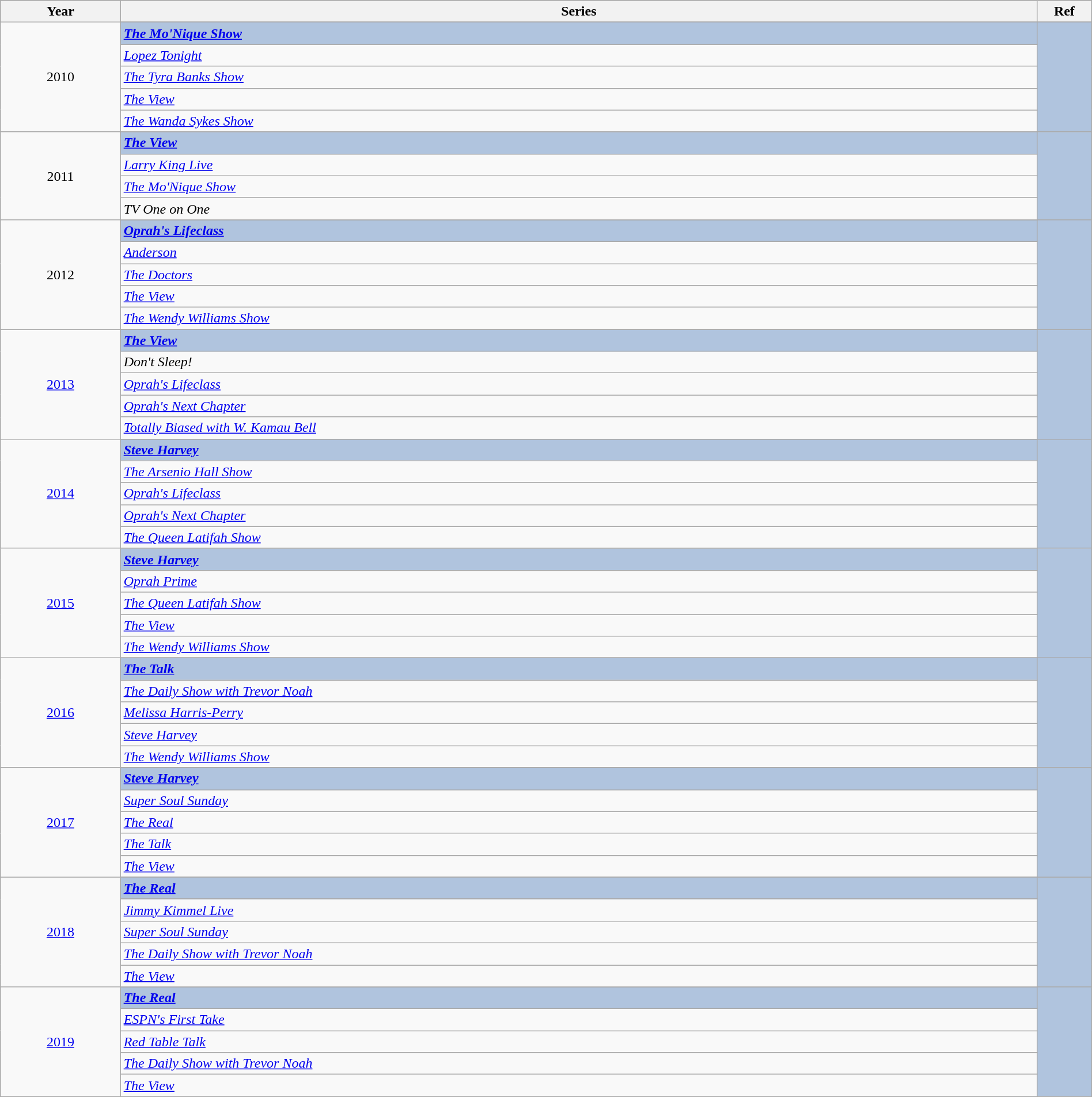<table class="wikitable" style="width:100%;">
<tr style="background:#bebebe;">
<th style="width:11%;">Year</th>
<th style="width:84%;">Series</th>
<th style="width:5%;">Ref</th>
</tr>
<tr>
<td rowspan="6" align="center">2010</td>
</tr>
<tr style="background:#B0C4DE">
<td><strong><em><a href='#'>The Mo'Nique Show</a></em></strong></td>
<td rowspan="6" align="center"></td>
</tr>
<tr>
<td><em><a href='#'>Lopez Tonight</a></em></td>
</tr>
<tr>
<td><em><a href='#'>The Tyra Banks Show</a></em></td>
</tr>
<tr>
<td><em><a href='#'>The View</a></em></td>
</tr>
<tr>
<td><em><a href='#'>The Wanda Sykes Show</a></em></td>
</tr>
<tr>
<td rowspan="5" align="center">2011</td>
</tr>
<tr style="background:#B0C4DE">
<td><strong><em><a href='#'>The View</a></em></strong></td>
<td rowspan="5" align="center"></td>
</tr>
<tr>
<td><em><a href='#'>Larry King Live</a></em></td>
</tr>
<tr>
<td><em><a href='#'>The Mo'Nique Show</a></em></td>
</tr>
<tr>
<td><em>TV One on One</em></td>
</tr>
<tr>
<td rowspan="6" align="center">2012</td>
</tr>
<tr style="background:#B0C4DE">
<td><strong><em><a href='#'>Oprah's Lifeclass</a></em></strong></td>
<td rowspan="6" align="center"></td>
</tr>
<tr>
<td><em><a href='#'>Anderson</a></em></td>
</tr>
<tr>
<td><em><a href='#'>The Doctors</a></em></td>
</tr>
<tr>
<td><em><a href='#'>The View</a></em></td>
</tr>
<tr>
<td><em><a href='#'>The Wendy Williams Show</a></em></td>
</tr>
<tr>
<td rowspan="6" align="center"><a href='#'>2013</a></td>
</tr>
<tr style="background:#B0C4DE">
<td><strong><em><a href='#'>The View</a></em></strong></td>
<td rowspan="6" align="center"></td>
</tr>
<tr>
<td><em>Don't Sleep!</em></td>
</tr>
<tr>
<td><em><a href='#'>Oprah's Lifeclass</a></em></td>
</tr>
<tr>
<td><em><a href='#'>Oprah's Next Chapter</a></em></td>
</tr>
<tr>
<td><em><a href='#'>Totally Biased with W. Kamau Bell</a></em></td>
</tr>
<tr>
<td rowspan="6" align="center"><a href='#'>2014</a></td>
</tr>
<tr style="background:#B0C4DE">
<td><strong><em><a href='#'>Steve Harvey</a></em></strong></td>
<td rowspan="6" align="center"></td>
</tr>
<tr>
<td><em><a href='#'>The Arsenio Hall Show</a></em></td>
</tr>
<tr>
<td><em><a href='#'>Oprah's Lifeclass</a></em></td>
</tr>
<tr>
<td><em><a href='#'>Oprah's Next Chapter</a></em></td>
</tr>
<tr>
<td><em><a href='#'>The Queen Latifah Show</a></em></td>
</tr>
<tr>
<td rowspan="6" align="center"><a href='#'>2015</a></td>
</tr>
<tr style="background:#B0C4DE">
<td><strong><em><a href='#'>Steve Harvey</a></em></strong></td>
<td rowspan="6" align="center"></td>
</tr>
<tr>
<td><em><a href='#'>Oprah Prime</a></em></td>
</tr>
<tr>
<td><em><a href='#'>The Queen Latifah Show</a></em></td>
</tr>
<tr>
<td><em><a href='#'>The View</a></em></td>
</tr>
<tr>
<td><em><a href='#'>The Wendy Williams Show</a></em></td>
</tr>
<tr>
<td rowspan="6" align="center"><a href='#'>2016</a></td>
</tr>
<tr style="background:#B0C4DE">
<td><strong><em><a href='#'>The Talk</a></em></strong></td>
<td rowspan="6" align="center"></td>
</tr>
<tr>
<td><em><a href='#'>The Daily Show with Trevor Noah</a></em></td>
</tr>
<tr>
<td><em><a href='#'>Melissa Harris-Perry</a></em></td>
</tr>
<tr>
<td><em><a href='#'>Steve Harvey</a></em></td>
</tr>
<tr>
<td><em><a href='#'>The Wendy Williams Show</a></em></td>
</tr>
<tr>
<td rowspan="6" align="center"><a href='#'>2017</a></td>
</tr>
<tr style="background:#B0C4DE">
<td><strong><em><a href='#'>Steve Harvey</a></em></strong></td>
<td rowspan="6" align="center"></td>
</tr>
<tr>
<td><em><a href='#'>Super Soul Sunday</a></em></td>
</tr>
<tr>
<td><em><a href='#'>The Real</a></em></td>
</tr>
<tr>
<td><em><a href='#'>The Talk</a></em></td>
</tr>
<tr>
<td><em><a href='#'>The View</a></em></td>
</tr>
<tr>
<td rowspan="6" align="center"><a href='#'>2018</a></td>
</tr>
<tr style="background:#B0C4DE">
<td><strong><em><a href='#'>The Real</a></em></strong></td>
<td rowspan="6" align="center"></td>
</tr>
<tr>
<td><em><a href='#'>Jimmy Kimmel Live</a></em></td>
</tr>
<tr>
<td><em><a href='#'>Super Soul Sunday</a></em></td>
</tr>
<tr>
<td><em><a href='#'>The Daily Show with Trevor Noah</a></em></td>
</tr>
<tr>
<td><em><a href='#'>The View</a></em></td>
</tr>
<tr>
<td rowspan="6" align="center"><a href='#'>2019</a></td>
</tr>
<tr style="background:#B0C4DE">
<td><strong><em><a href='#'>The Real</a></em></strong></td>
<td rowspan="6" align="center"></td>
</tr>
<tr>
<td><em><a href='#'>ESPN's First Take</a></em></td>
</tr>
<tr>
<td><em><a href='#'>Red Table Talk</a></em></td>
</tr>
<tr>
<td><em><a href='#'>The Daily Show with Trevor Noah</a></em></td>
</tr>
<tr>
<td><em><a href='#'>The View</a></em></td>
</tr>
</table>
